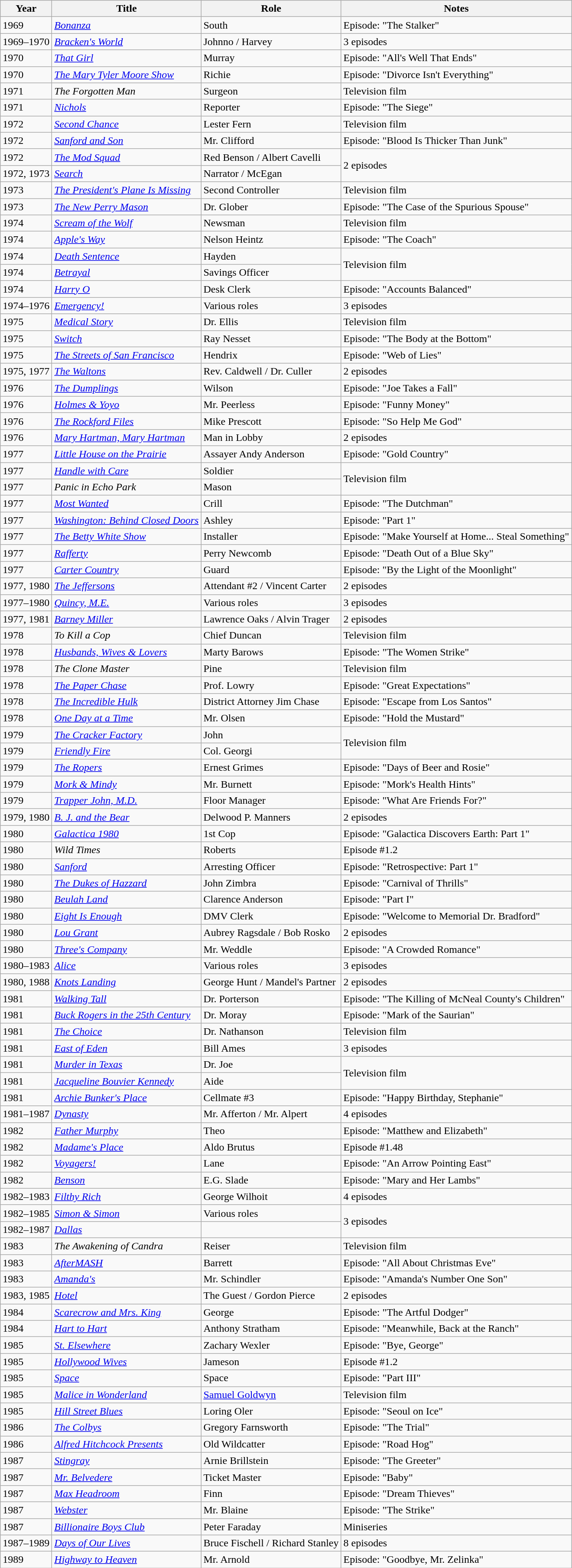<table class="wikitable sortable">
<tr>
<th>Year</th>
<th>Title</th>
<th>Role</th>
<th>Notes</th>
</tr>
<tr>
<td>1969</td>
<td><em><a href='#'>Bonanza</a></em></td>
<td>South</td>
<td>Episode: "The Stalker"</td>
</tr>
<tr>
<td>1969–1970</td>
<td><em><a href='#'>Bracken's World</a></em></td>
<td>Johnno / Harvey</td>
<td>3 episodes</td>
</tr>
<tr>
<td>1970</td>
<td><em><a href='#'>That Girl</a></em></td>
<td>Murray</td>
<td>Episode: "All's Well That Ends"</td>
</tr>
<tr>
<td>1970</td>
<td><em><a href='#'>The Mary Tyler Moore Show</a></em></td>
<td>Richie</td>
<td>Episode: "Divorce Isn't Everything"</td>
</tr>
<tr>
<td>1971</td>
<td><em>The Forgotten Man</em></td>
<td>Surgeon</td>
<td>Television film</td>
</tr>
<tr>
<td>1971</td>
<td><a href='#'><em>Nichols</em></a></td>
<td>Reporter</td>
<td>Episode: "The Siege"</td>
</tr>
<tr>
<td>1972</td>
<td><a href='#'><em>Second Chance</em></a></td>
<td>Lester Fern</td>
<td>Television film</td>
</tr>
<tr>
<td>1972</td>
<td><em><a href='#'>Sanford and Son</a></em></td>
<td>Mr. Clifford</td>
<td>Episode: "Blood Is Thicker Than Junk"</td>
</tr>
<tr>
<td>1972</td>
<td><em><a href='#'>The Mod Squad</a></em></td>
<td>Red Benson / Albert Cavelli</td>
<td rowspan="2">2 episodes</td>
</tr>
<tr>
<td>1972, 1973</td>
<td><a href='#'><em>Search</em></a></td>
<td>Narrator / McEgan</td>
</tr>
<tr>
<td>1973</td>
<td><a href='#'><em>The President's Plane Is Missing</em></a></td>
<td>Second Controller</td>
<td>Television film</td>
</tr>
<tr>
<td>1973</td>
<td><em><a href='#'>The New Perry Mason</a></em></td>
<td>Dr. Glober</td>
<td>Episode: "The Case of the Spurious Spouse"</td>
</tr>
<tr>
<td>1974</td>
<td><em><a href='#'>Scream of the Wolf</a></em></td>
<td>Newsman</td>
<td>Television film</td>
</tr>
<tr>
<td>1974</td>
<td><em><a href='#'>Apple's Way</a></em></td>
<td>Nelson Heintz</td>
<td>Episode: "The Coach"</td>
</tr>
<tr>
<td>1974</td>
<td><a href='#'><em>Death Sentence</em></a></td>
<td>Hayden</td>
<td rowspan="2">Television film</td>
</tr>
<tr>
<td>1974</td>
<td><a href='#'><em>Betrayal</em></a></td>
<td>Savings Officer</td>
</tr>
<tr>
<td>1974</td>
<td><em><a href='#'>Harry O</a></em></td>
<td>Desk Clerk</td>
<td>Episode: "Accounts Balanced"</td>
</tr>
<tr>
<td>1974–1976</td>
<td><em><a href='#'>Emergency!</a></em></td>
<td>Various roles</td>
<td>3 episodes</td>
</tr>
<tr>
<td>1975</td>
<td><em><a href='#'>Medical Story</a></em></td>
<td>Dr. Ellis</td>
<td>Television film</td>
</tr>
<tr>
<td>1975</td>
<td><a href='#'><em>Switch</em></a></td>
<td>Ray Nesset</td>
<td>Episode: "The Body at the Bottom"</td>
</tr>
<tr>
<td>1975</td>
<td><em><a href='#'>The Streets of San Francisco</a></em></td>
<td>Hendrix</td>
<td>Episode: "Web of Lies"</td>
</tr>
<tr>
<td>1975, 1977</td>
<td><em><a href='#'>The Waltons</a></em></td>
<td>Rev. Caldwell / Dr. Culler</td>
<td>2 episodes</td>
</tr>
<tr>
<td>1976</td>
<td><a href='#'><em>The Dumplings</em></a></td>
<td>Wilson</td>
<td>Episode: "Joe Takes a Fall"</td>
</tr>
<tr>
<td>1976</td>
<td><em><a href='#'>Holmes & Yoyo</a></em></td>
<td>Mr. Peerless</td>
<td>Episode: "Funny Money"</td>
</tr>
<tr>
<td>1976</td>
<td><em><a href='#'>The Rockford Files</a></em></td>
<td>Mike Prescott</td>
<td>Episode: "So Help Me God"</td>
</tr>
<tr>
<td>1976</td>
<td><em><a href='#'>Mary Hartman, Mary Hartman</a></em></td>
<td>Man in Lobby</td>
<td>2 episodes</td>
</tr>
<tr>
<td>1977</td>
<td><a href='#'><em>Little House on the Prairie</em></a></td>
<td>Assayer Andy Anderson</td>
<td>Episode: "Gold Country"</td>
</tr>
<tr>
<td>1977</td>
<td><a href='#'><em>Handle with Care</em></a></td>
<td>Soldier</td>
<td rowspan="2">Television film</td>
</tr>
<tr>
<td>1977</td>
<td><em>Panic in Echo Park</em></td>
<td>Mason</td>
</tr>
<tr>
<td>1977</td>
<td><a href='#'><em>Most Wanted</em></a></td>
<td>Crill</td>
<td>Episode: "The Dutchman"</td>
</tr>
<tr>
<td>1977</td>
<td><em><a href='#'>Washington: Behind Closed Doors</a></em></td>
<td>Ashley</td>
<td>Episode: "Part 1"</td>
</tr>
<tr>
<td>1977</td>
<td><a href='#'><em>The Betty White Show</em></a></td>
<td>Installer</td>
<td>Episode: "Make Yourself at Home... Steal Something"</td>
</tr>
<tr>
<td>1977</td>
<td><a href='#'><em>Rafferty</em></a></td>
<td>Perry Newcomb</td>
<td>Episode: "Death Out of a Blue Sky"</td>
</tr>
<tr>
<td>1977</td>
<td><em><a href='#'>Carter Country</a></em></td>
<td>Guard</td>
<td>Episode: "By the Light of the Moonlight"</td>
</tr>
<tr>
<td>1977, 1980</td>
<td><em><a href='#'>The Jeffersons</a></em></td>
<td>Attendant #2 / Vincent Carter</td>
<td>2 episodes</td>
</tr>
<tr>
<td>1977–1980</td>
<td><em><a href='#'>Quincy, M.E.</a></em></td>
<td>Various roles</td>
<td>3 episodes</td>
</tr>
<tr>
<td>1977, 1981</td>
<td><em><a href='#'>Barney Miller</a></em></td>
<td>Lawrence Oaks / Alvin Trager</td>
<td>2 episodes</td>
</tr>
<tr>
<td>1978</td>
<td><em>To Kill a Cop</em></td>
<td>Chief Duncan</td>
<td>Television film</td>
</tr>
<tr>
<td>1978</td>
<td><em><a href='#'>Husbands, Wives & Lovers</a></em></td>
<td>Marty Barows</td>
<td>Episode: "The Women Strike"</td>
</tr>
<tr>
<td>1978</td>
<td><em>The Clone Master</em></td>
<td>Pine</td>
<td>Television film</td>
</tr>
<tr>
<td>1978</td>
<td><a href='#'><em>The Paper Chase</em></a></td>
<td>Prof. Lowry</td>
<td>Episode: "Great Expectations"</td>
</tr>
<tr>
<td>1978</td>
<td><a href='#'><em>The Incredible Hulk</em></a></td>
<td>District Attorney Jim Chase</td>
<td>Episode: "Escape from Los Santos"</td>
</tr>
<tr>
<td>1978</td>
<td><a href='#'><em>One Day at a Time</em></a></td>
<td>Mr. Olsen</td>
<td>Episode: "Hold the Mustard"</td>
</tr>
<tr>
<td>1979</td>
<td><em><a href='#'>The Cracker Factory</a></em></td>
<td>John</td>
<td rowspan="2">Television film</td>
</tr>
<tr>
<td>1979</td>
<td><a href='#'><em>Friendly Fire</em></a></td>
<td>Col. Georgi</td>
</tr>
<tr>
<td>1979</td>
<td><em><a href='#'>The Ropers</a></em></td>
<td>Ernest Grimes</td>
<td>Episode: "Days of Beer and Rosie"</td>
</tr>
<tr>
<td>1979</td>
<td><em><a href='#'>Mork & Mindy</a></em></td>
<td>Mr. Burnett</td>
<td>Episode: "Mork's Health Hints"</td>
</tr>
<tr>
<td>1979</td>
<td><em><a href='#'>Trapper John, M.D.</a></em></td>
<td>Floor Manager</td>
<td>Episode: "What Are Friends For?"</td>
</tr>
<tr>
<td>1979, 1980</td>
<td><em><a href='#'>B. J. and the Bear</a></em></td>
<td>Delwood P. Manners</td>
<td>2 episodes</td>
</tr>
<tr>
<td>1980</td>
<td><em><a href='#'>Galactica 1980</a></em></td>
<td>1st Cop</td>
<td>Episode: "Galactica Discovers Earth: Part 1"</td>
</tr>
<tr>
<td>1980</td>
<td><em>Wild Times</em></td>
<td>Roberts</td>
<td>Episode #1.2</td>
</tr>
<tr>
<td>1980</td>
<td><a href='#'><em>Sanford</em></a></td>
<td>Arresting Officer</td>
<td>Episode: "Retrospective: Part 1"</td>
</tr>
<tr>
<td>1980</td>
<td><em><a href='#'>The Dukes of Hazzard</a></em></td>
<td>John Zimbra</td>
<td>Episode: "Carnival of Thrills"</td>
</tr>
<tr>
<td>1980</td>
<td><a href='#'><em>Beulah Land</em></a></td>
<td>Clarence Anderson</td>
<td>Episode: "Part I"</td>
</tr>
<tr>
<td>1980</td>
<td><em><a href='#'>Eight Is Enough</a></em></td>
<td>DMV Clerk</td>
<td>Episode: "Welcome to Memorial Dr. Bradford"</td>
</tr>
<tr>
<td>1980</td>
<td><a href='#'><em>Lou Grant</em></a></td>
<td>Aubrey Ragsdale / Bob Rosko</td>
<td>2 episodes</td>
</tr>
<tr>
<td>1980</td>
<td><em><a href='#'>Three's Company</a></em></td>
<td>Mr. Weddle</td>
<td>Episode: "A Crowded Romance"</td>
</tr>
<tr>
<td>1980–1983</td>
<td><a href='#'><em>Alice</em></a></td>
<td>Various roles</td>
<td>3 episodes</td>
</tr>
<tr>
<td>1980, 1988</td>
<td><em><a href='#'>Knots Landing</a></em></td>
<td>George Hunt / Mandel's Partner</td>
<td>2 episodes</td>
</tr>
<tr>
<td>1981</td>
<td><a href='#'><em>Walking Tall</em></a></td>
<td>Dr. Porterson</td>
<td>Episode: "The Killing of McNeal County's Children"</td>
</tr>
<tr>
<td>1981</td>
<td><a href='#'><em>Buck Rogers in the 25th Century</em></a></td>
<td>Dr. Moray</td>
<td>Episode: "Mark of the Saurian"</td>
</tr>
<tr>
<td>1981</td>
<td><a href='#'><em>The Choice</em></a></td>
<td>Dr. Nathanson</td>
<td>Television film</td>
</tr>
<tr>
<td>1981</td>
<td><a href='#'><em>East of Eden</em></a></td>
<td>Bill Ames</td>
<td>3 episodes</td>
</tr>
<tr>
<td>1981</td>
<td><a href='#'><em>Murder in Texas</em></a></td>
<td>Dr. Joe</td>
<td rowspan="2">Television film</td>
</tr>
<tr>
<td>1981</td>
<td><a href='#'><em>Jacqueline Bouvier Kennedy</em></a></td>
<td>Aide</td>
</tr>
<tr>
<td>1981</td>
<td><em><a href='#'>Archie Bunker's Place</a></em></td>
<td>Cellmate #3</td>
<td>Episode: "Happy Birthday, Stephanie"</td>
</tr>
<tr>
<td>1981–1987</td>
<td><a href='#'><em>Dynasty</em></a></td>
<td>Mr. Afferton / Mr. Alpert</td>
<td>4 episodes</td>
</tr>
<tr>
<td>1982</td>
<td><em><a href='#'>Father Murphy</a></em></td>
<td>Theo</td>
<td>Episode: "Matthew and Elizabeth"</td>
</tr>
<tr>
<td>1982</td>
<td><em><a href='#'>Madame's Place</a></em></td>
<td>Aldo Brutus</td>
<td>Episode #1.48</td>
</tr>
<tr>
<td>1982</td>
<td><em><a href='#'>Voyagers!</a></em></td>
<td>Lane</td>
<td>Episode: "An Arrow Pointing East"</td>
</tr>
<tr>
<td>1982</td>
<td><a href='#'><em>Benson</em></a></td>
<td>E.G. Slade</td>
<td>Episode: "Mary and Her Lambs"</td>
</tr>
<tr>
<td>1982–1983</td>
<td><a href='#'><em>Filthy Rich</em></a></td>
<td>George Wilhoit</td>
<td>4 episodes</td>
</tr>
<tr>
<td>1982–1985</td>
<td><em><a href='#'>Simon & Simon</a></em></td>
<td>Various roles</td>
<td rowspan="2">3 episodes</td>
</tr>
<tr>
<td>1982–1987</td>
<td><em><a href='#'>Dallas</a></em></td>
<td></td>
</tr>
<tr>
<td>1983</td>
<td><em>The Awakening of Candra</em></td>
<td>Reiser</td>
<td>Television film</td>
</tr>
<tr>
<td>1983</td>
<td><em><a href='#'>AfterMASH</a></em></td>
<td>Barrett</td>
<td>Episode: "All About Christmas Eve"</td>
</tr>
<tr>
<td>1983</td>
<td><em><a href='#'>Amanda's</a></em></td>
<td>Mr. Schindler</td>
<td>Episode: "Amanda's Number One Son"</td>
</tr>
<tr>
<td>1983, 1985</td>
<td><a href='#'><em>Hotel</em></a></td>
<td>The Guest / Gordon Pierce</td>
<td>2 episodes</td>
</tr>
<tr>
<td>1984</td>
<td><em><a href='#'>Scarecrow and Mrs. King</a></em></td>
<td>George</td>
<td>Episode: "The Artful Dodger"</td>
</tr>
<tr>
<td>1984</td>
<td><em><a href='#'>Hart to Hart</a></em></td>
<td>Anthony Stratham</td>
<td>Episode: "Meanwhile, Back at the Ranch"</td>
</tr>
<tr>
<td>1985</td>
<td><em><a href='#'>St. Elsewhere</a></em></td>
<td>Zachary Wexler</td>
<td>Episode: "Bye, George"</td>
</tr>
<tr>
<td>1985</td>
<td><a href='#'><em>Hollywood Wives</em></a></td>
<td>Jameson</td>
<td>Episode #1.2</td>
</tr>
<tr>
<td>1985</td>
<td><a href='#'><em>Space</em></a></td>
<td>Space</td>
<td>Episode: "Part III"</td>
</tr>
<tr>
<td>1985</td>
<td><a href='#'><em>Malice in Wonderland</em></a></td>
<td><a href='#'>Samuel Goldwyn</a></td>
<td>Television film</td>
</tr>
<tr>
<td>1985</td>
<td><em><a href='#'>Hill Street Blues</a></em></td>
<td>Loring Oler</td>
<td>Episode: "Seoul on Ice"</td>
</tr>
<tr>
<td>1986</td>
<td><em><a href='#'>The Colbys</a></em></td>
<td>Gregory Farnsworth</td>
<td>Episode: "The Trial"</td>
</tr>
<tr>
<td>1986</td>
<td><a href='#'><em>Alfred Hitchcock Presents</em></a></td>
<td>Old Wildcatter</td>
<td>Episode: "Road Hog"</td>
</tr>
<tr>
<td>1987</td>
<td><a href='#'><em>Stingray</em></a></td>
<td>Arnie Brillstein</td>
<td>Episode: "The Greeter"</td>
</tr>
<tr>
<td>1987</td>
<td><em><a href='#'>Mr. Belvedere</a></em></td>
<td>Ticket Master</td>
<td>Episode: "Baby"</td>
</tr>
<tr>
<td>1987</td>
<td><a href='#'><em>Max Headroom</em></a></td>
<td>Finn</td>
<td>Episode: "Dream Thieves"</td>
</tr>
<tr>
<td>1987</td>
<td><a href='#'><em>Webster</em></a></td>
<td>Mr. Blaine</td>
<td>Episode: "The Strike"</td>
</tr>
<tr>
<td>1987</td>
<td><a href='#'><em>Billionaire Boys Club</em></a></td>
<td>Peter Faraday</td>
<td>Miniseries</td>
</tr>
<tr>
<td>1987–1989</td>
<td><em><a href='#'>Days of Our Lives</a></em></td>
<td>Bruce Fischell / Richard Stanley</td>
<td>8 episodes</td>
</tr>
<tr>
<td>1989</td>
<td><em><a href='#'>Highway to Heaven</a></em></td>
<td>Mr. Arnold</td>
<td>Episode: "Goodbye, Mr. Zelinka"</td>
</tr>
</table>
